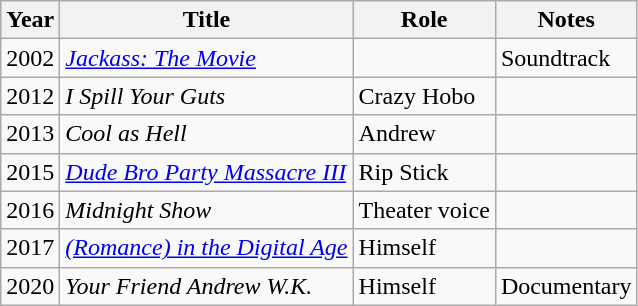<table class="wikitable plainrowheaders">
<tr>
<th>Year</th>
<th>Title</th>
<th>Role</th>
<th>Notes</th>
</tr>
<tr>
<td>2002</td>
<td><em><a href='#'>Jackass: The Movie</a></em></td>
<td></td>
<td>Soundtrack</td>
</tr>
<tr>
<td>2012</td>
<td><em>I Spill Your Guts</em></td>
<td>Crazy Hobo</td>
<td></td>
</tr>
<tr>
<td>2013</td>
<td><em>Cool as Hell</em></td>
<td>Andrew</td>
<td></td>
</tr>
<tr>
<td>2015</td>
<td><em><a href='#'>Dude Bro Party Massacre III</a></em></td>
<td>Rip Stick</td>
<td></td>
</tr>
<tr>
<td>2016</td>
<td><em>Midnight Show</em></td>
<td>Theater voice</td>
<td></td>
</tr>
<tr>
<td>2017</td>
<td><em><a href='#'>(Romance) in the Digital Age</a></em></td>
<td>Himself</td>
<td></td>
</tr>
<tr>
<td>2020</td>
<td><em>Your Friend Andrew W.K.</em></td>
<td>Himself</td>
<td>Documentary</td>
</tr>
</table>
